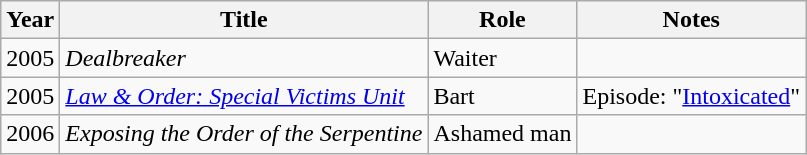<table class="wikitable">
<tr>
<th>Year</th>
<th>Title</th>
<th>Role</th>
<th>Notes</th>
</tr>
<tr>
<td>2005</td>
<td><em>Dealbreaker</em></td>
<td>Waiter</td>
<td></td>
</tr>
<tr>
<td>2005</td>
<td><em><a href='#'>Law & Order: Special Victims Unit</a></em></td>
<td>Bart</td>
<td>Episode: "<a href='#'>Intoxicated</a>"</td>
</tr>
<tr>
<td>2006</td>
<td><em>Exposing the Order of the Serpentine</em></td>
<td>Ashamed man</td>
<td></td>
</tr>
</table>
